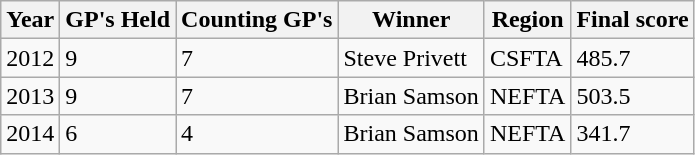<table class="wikitable sortable">
<tr>
<th>Year</th>
<th>GP's Held</th>
<th>Counting GP's</th>
<th>Winner</th>
<th>Region</th>
<th>Final score</th>
</tr>
<tr>
<td>2012</td>
<td>9</td>
<td>7</td>
<td>Steve Privett</td>
<td>CSFTA</td>
<td>485.7</td>
</tr>
<tr>
<td>2013</td>
<td>9</td>
<td>7</td>
<td>Brian Samson</td>
<td>NEFTA</td>
<td>503.5</td>
</tr>
<tr>
<td>2014</td>
<td>6</td>
<td>4</td>
<td>Brian Samson</td>
<td>NEFTA</td>
<td>341.7</td>
</tr>
</table>
